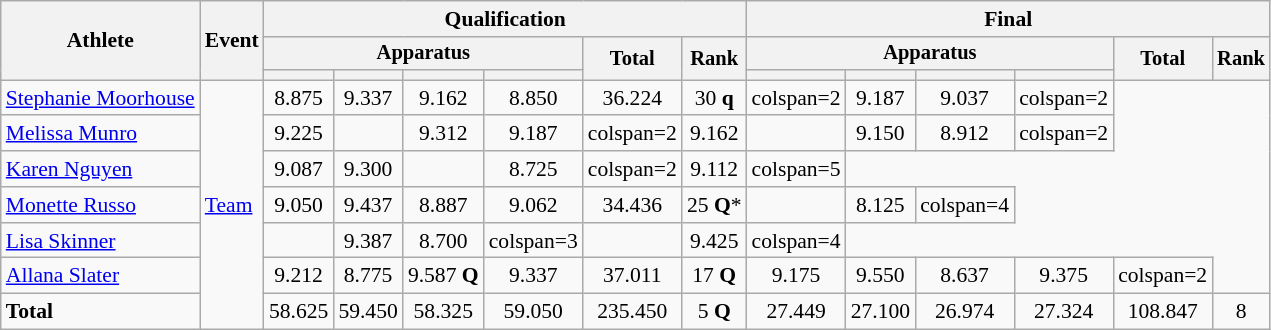<table class="wikitable" style="font-size:90%">
<tr>
<th rowspan="3">Athlete</th>
<th rowspan="3">Event</th>
<th colspan=6>Qualification</th>
<th colspan=6>Final</th>
</tr>
<tr style="font-size:95%">
<th colspan=4>Apparatus</th>
<th rowspan=2>Total</th>
<th rowspan=2>Rank</th>
<th colspan=4>Apparatus</th>
<th rowspan=2>Total</th>
<th rowspan=2>Rank</th>
</tr>
<tr style="font-size:95%">
<th></th>
<th></th>
<th></th>
<th></th>
<th></th>
<th></th>
<th></th>
<th></th>
</tr>
<tr align=center>
<td align=left><a href='#'>Stephanie Moorhouse</a></td>
<td align=left rowspan=7><a href='#'>Team</a></td>
<td>8.875</td>
<td>9.337</td>
<td>9.162</td>
<td>8.850</td>
<td>36.224</td>
<td>30 <strong>q</strong></td>
<td>colspan=2 </td>
<td>9.187</td>
<td>9.037</td>
<td>colspan=2 </td>
</tr>
<tr align=center>
<td align=left><a href='#'>Melissa Munro</a></td>
<td>9.225</td>
<td></td>
<td>9.312</td>
<td>9.187</td>
<td>colspan=2 </td>
<td>9.162</td>
<td></td>
<td>9.150</td>
<td>8.912</td>
<td>colspan=2 </td>
</tr>
<tr align=center>
<td align=left><a href='#'>Karen Nguyen</a></td>
<td>9.087</td>
<td>9.300</td>
<td></td>
<td>8.725</td>
<td>colspan=2 </td>
<td>9.112</td>
<td>colspan=5 </td>
</tr>
<tr align=center>
<td align=left><a href='#'>Monette Russo</a></td>
<td>9.050</td>
<td>9.437</td>
<td>8.887</td>
<td>9.062</td>
<td>34.436</td>
<td>25 <strong>Q</strong>*</td>
<td></td>
<td>8.125</td>
<td>colspan=4 </td>
</tr>
<tr align=center>
<td align=left><a href='#'>Lisa Skinner</a></td>
<td></td>
<td>9.387</td>
<td>8.700</td>
<td>colspan=3 </td>
<td></td>
<td>9.425</td>
<td>colspan=4 </td>
</tr>
<tr align=center>
<td align=left><a href='#'>Allana Slater</a></td>
<td>9.212</td>
<td>8.775</td>
<td>9.587 <strong>Q</strong></td>
<td>9.337</td>
<td>37.011</td>
<td>17 <strong>Q</strong></td>
<td>9.175</td>
<td>9.550</td>
<td>8.637</td>
<td>9.375</td>
<td>colspan=2 </td>
</tr>
<tr align=center>
<td align=left><strong>Total</strong></td>
<td>58.625</td>
<td>59.450</td>
<td>58.325</td>
<td>59.050</td>
<td>235.450</td>
<td>5 <strong>Q</strong></td>
<td>27.449</td>
<td>27.100</td>
<td>26.974</td>
<td>27.324</td>
<td>108.847</td>
<td>8</td>
</tr>
</table>
